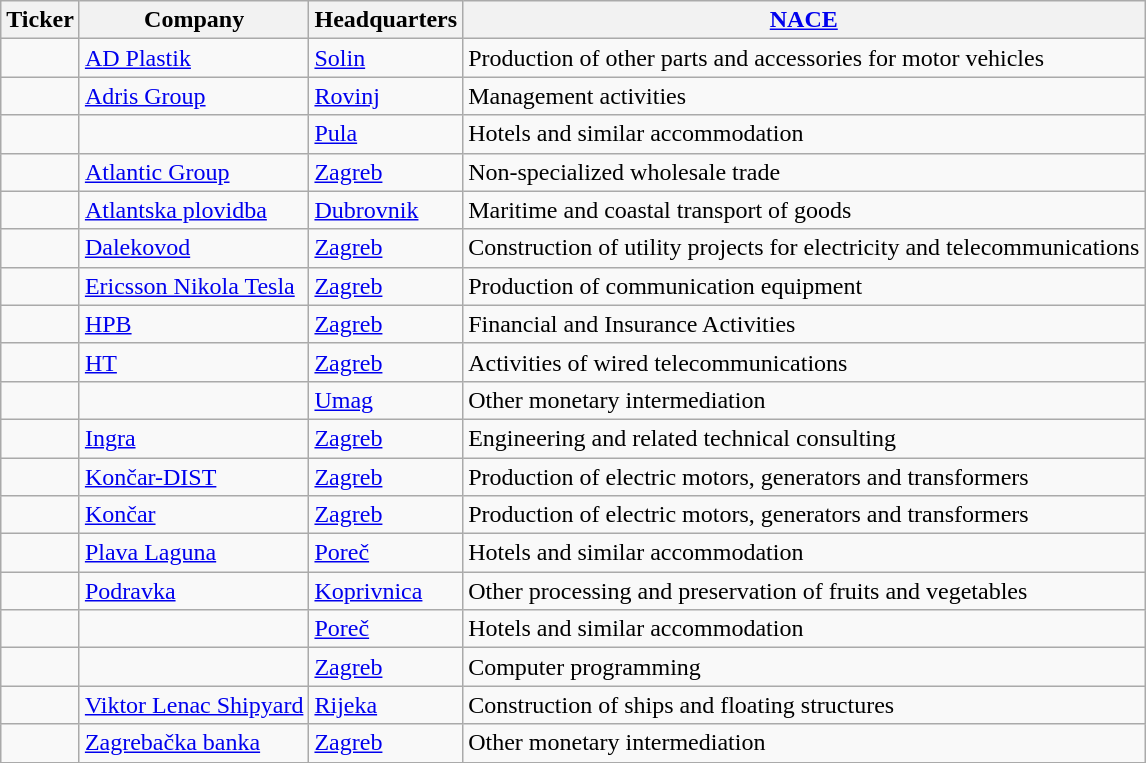<table class="wikitable sortable" style="text-align: left;" cellpadding=2 cellspacing=2>
<tr>
<th>Ticker</th>
<th>Company</th>
<th>Headquarters</th>
<th><a href='#'>NACE</a></th>
</tr>
<tr>
<td></td>
<td><a href='#'>AD Plastik</a></td>
<td><a href='#'>Solin</a></td>
<td>Production of other parts and accessories for motor vehicles</td>
</tr>
<tr>
<td></td>
<td><a href='#'>Adris Group</a></td>
<td><a href='#'>Rovinj</a></td>
<td>Management activities</td>
</tr>
<tr>
<td></td>
<td></td>
<td><a href='#'>Pula</a></td>
<td>Hotels and similar accommodation</td>
</tr>
<tr>
<td></td>
<td><a href='#'>Atlantic Group</a></td>
<td><a href='#'>Zagreb</a></td>
<td>Non-specialized wholesale trade</td>
</tr>
<tr>
<td></td>
<td><a href='#'>Atlantska plovidba</a></td>
<td><a href='#'>Dubrovnik</a></td>
<td>Maritime and coastal transport of goods</td>
</tr>
<tr>
<td></td>
<td><a href='#'>Dalekovod</a></td>
<td><a href='#'>Zagreb</a></td>
<td>Construction of utility projects for electricity and telecommunications</td>
</tr>
<tr>
<td></td>
<td><a href='#'>Ericsson Nikola Tesla</a></td>
<td><a href='#'>Zagreb</a></td>
<td>Production of communication equipment</td>
</tr>
<tr>
<td></td>
<td><a href='#'>HPB</a></td>
<td><a href='#'>Zagreb</a></td>
<td>Financial and Insurance Activities</td>
</tr>
<tr>
<td></td>
<td><a href='#'>HT</a></td>
<td><a href='#'>Zagreb</a></td>
<td>Activities of wired telecommunications</td>
</tr>
<tr>
<td></td>
<td></td>
<td><a href='#'>Umag</a></td>
<td>Other monetary intermediation</td>
</tr>
<tr>
<td></td>
<td><a href='#'>Ingra</a></td>
<td><a href='#'>Zagreb</a></td>
<td>Engineering and related technical consulting</td>
</tr>
<tr>
<td></td>
<td><a href='#'>Končar-DIST</a></td>
<td><a href='#'>Zagreb</a></td>
<td>Production of electric motors, generators and transformers</td>
</tr>
<tr>
<td></td>
<td><a href='#'>Končar</a></td>
<td><a href='#'>Zagreb</a></td>
<td>Production of electric motors, generators and transformers</td>
</tr>
<tr>
<td></td>
<td><a href='#'>Plava Laguna</a></td>
<td><a href='#'>Poreč</a></td>
<td>Hotels and similar accommodation</td>
</tr>
<tr>
<td></td>
<td><a href='#'>Podravka</a></td>
<td><a href='#'>Koprivnica</a></td>
<td>Other processing and preservation of fruits and vegetables</td>
</tr>
<tr>
<td></td>
<td></td>
<td><a href='#'>Poreč</a></td>
<td>Hotels and similar accommodation</td>
</tr>
<tr>
<td></td>
<td></td>
<td><a href='#'>Zagreb</a></td>
<td>Computer programming</td>
</tr>
<tr>
<td></td>
<td><a href='#'>Viktor Lenac Shipyard</a></td>
<td><a href='#'>Rijeka</a></td>
<td>Construction of ships and floating structures</td>
</tr>
<tr>
<td></td>
<td><a href='#'>Zagrebačka banka</a></td>
<td><a href='#'>Zagreb</a></td>
<td>Other monetary intermediation</td>
</tr>
<tr>
</tr>
</table>
